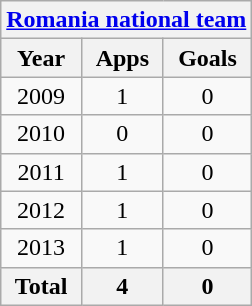<table class="wikitable" style="text-align:center">
<tr>
<th colspan=3><a href='#'>Romania national team</a></th>
</tr>
<tr>
<th>Year</th>
<th>Apps</th>
<th>Goals</th>
</tr>
<tr>
<td>2009</td>
<td>1</td>
<td>0</td>
</tr>
<tr>
<td>2010</td>
<td>0</td>
<td>0</td>
</tr>
<tr>
<td>2011</td>
<td>1</td>
<td>0</td>
</tr>
<tr>
<td>2012</td>
<td>1</td>
<td>0</td>
</tr>
<tr>
<td>2013</td>
<td>1</td>
<td>0</td>
</tr>
<tr>
<th>Total</th>
<th>4</th>
<th>0</th>
</tr>
</table>
